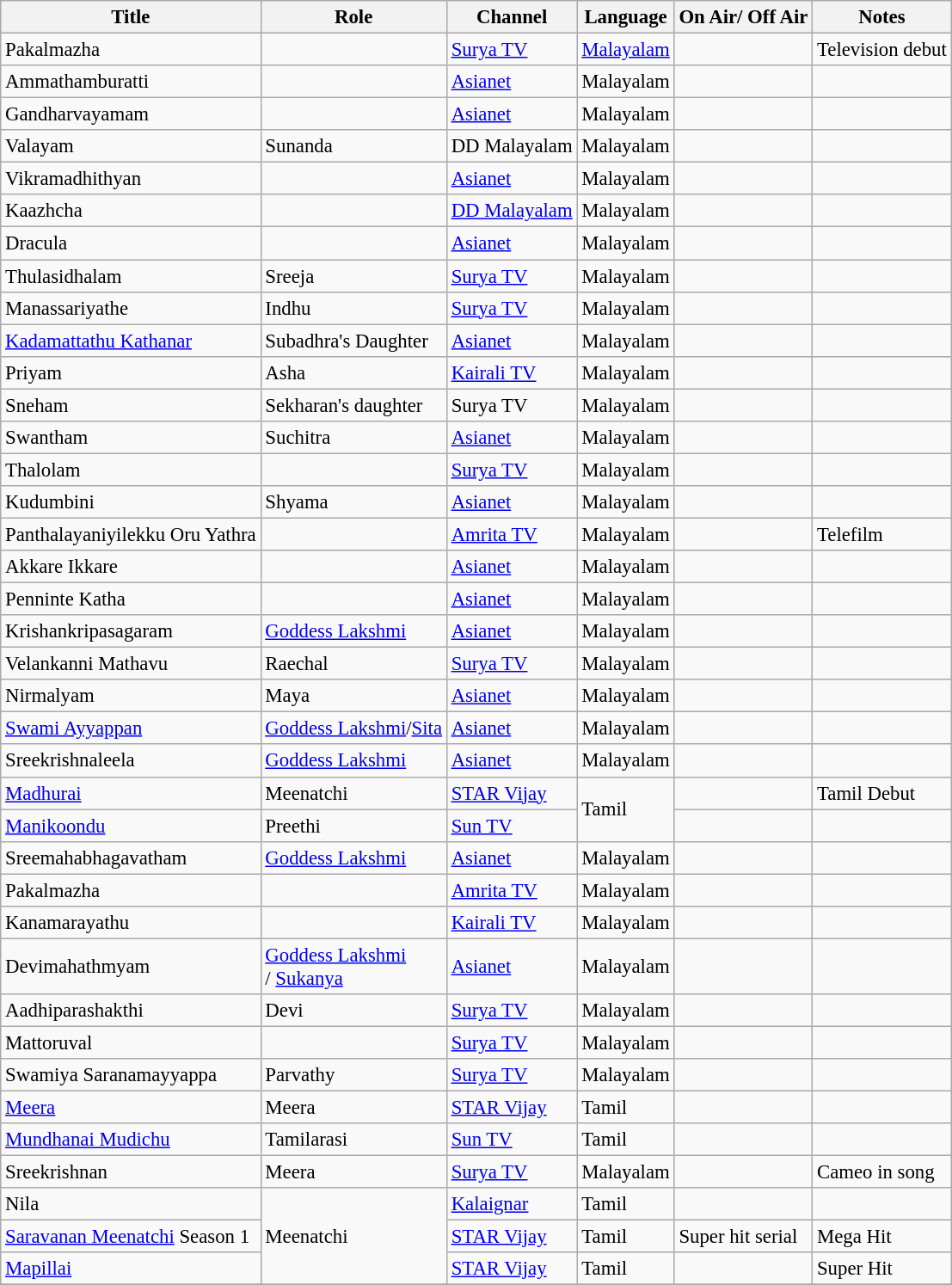<table class="wikitable" style="font-size: 95%;">
<tr>
<th>Title</th>
<th>Role</th>
<th>Channel</th>
<th>Language</th>
<th>On Air/ Off Air</th>
<th>Notes</th>
</tr>
<tr>
<td>Pakalmazha</td>
<td></td>
<td><a href='#'>Surya TV</a></td>
<td><a href='#'>Malayalam</a></td>
<td></td>
<td>Television debut</td>
</tr>
<tr>
<td>Ammathamburatti</td>
<td></td>
<td><a href='#'>Asianet</a></td>
<td>Malayalam</td>
<td></td>
<td></td>
</tr>
<tr>
<td>Gandharvayamam</td>
<td></td>
<td><a href='#'>Asianet</a></td>
<td>Malayalam</td>
<td></td>
<td></td>
</tr>
<tr>
<td>Valayam</td>
<td>Sunanda</td>
<td>DD Malayalam</td>
<td>Malayalam</td>
<td></td>
<td></td>
</tr>
<tr>
<td>Vikramadhithyan</td>
<td></td>
<td><a href='#'>Asianet</a></td>
<td>Malayalam</td>
<td></td>
<td></td>
</tr>
<tr>
<td>Kaazhcha</td>
<td></td>
<td><a href='#'>DD Malayalam</a></td>
<td>Malayalam</td>
<td></td>
<td></td>
</tr>
<tr>
<td>Dracula</td>
<td></td>
<td><a href='#'>Asianet</a></td>
<td>Malayalam</td>
<td></td>
<td></td>
</tr>
<tr>
<td>Thulasidhalam</td>
<td>Sreeja</td>
<td><a href='#'>Surya TV</a></td>
<td>Malayalam</td>
<td></td>
<td></td>
</tr>
<tr>
<td>Manassariyathe</td>
<td>Indhu</td>
<td><a href='#'>Surya TV</a></td>
<td>Malayalam</td>
<td></td>
<td></td>
</tr>
<tr>
<td><a href='#'>Kadamattathu Kathanar</a></td>
<td>Subadhra's Daughter</td>
<td><a href='#'>Asianet</a></td>
<td>Malayalam</td>
<td></td>
<td></td>
</tr>
<tr>
<td>Priyam</td>
<td>Asha</td>
<td><a href='#'>Kairali TV</a></td>
<td>Malayalam</td>
<td></td>
<td></td>
</tr>
<tr>
<td>Sneham</td>
<td>Sekharan's daughter</td>
<td>Surya TV</td>
<td>Malayalam</td>
<td></td>
<td></td>
</tr>
<tr>
<td>Swantham</td>
<td>Suchitra</td>
<td><a href='#'>Asianet</a></td>
<td>Malayalam</td>
<td></td>
<td></td>
</tr>
<tr>
<td>Thalolam</td>
<td></td>
<td><a href='#'>Surya TV</a></td>
<td>Malayalam</td>
<td></td>
<td></td>
</tr>
<tr>
<td>Kudumbini</td>
<td>Shyama</td>
<td><a href='#'>Asianet</a></td>
<td>Malayalam</td>
<td></td>
<td></td>
</tr>
<tr>
<td>Panthalayaniyilekku Oru Yathra</td>
<td></td>
<td><a href='#'>Amrita TV</a></td>
<td>Malayalam</td>
<td></td>
<td>Telefilm</td>
</tr>
<tr>
<td>Akkare Ikkare</td>
<td></td>
<td><a href='#'>Asianet</a></td>
<td>Malayalam</td>
<td></td>
<td></td>
</tr>
<tr>
<td>Penninte Katha</td>
<td></td>
<td><a href='#'>Asianet</a></td>
<td>Malayalam</td>
<td></td>
<td></td>
</tr>
<tr>
<td>Krishankripasagaram</td>
<td><a href='#'>Goddess Lakshmi</a></td>
<td><a href='#'>Asianet</a></td>
<td>Malayalam</td>
<td></td>
<td></td>
</tr>
<tr>
<td>Velankanni Mathavu</td>
<td>Raechal</td>
<td><a href='#'>Surya TV</a></td>
<td>Malayalam</td>
<td></td>
<td></td>
</tr>
<tr>
<td>Nirmalyam</td>
<td>Maya</td>
<td><a href='#'>Asianet</a></td>
<td>Malayalam</td>
<td></td>
<td></td>
</tr>
<tr>
<td><a href='#'>Swami Ayyappan</a></td>
<td><a href='#'>Goddess Lakshmi</a>/<a href='#'>Sita</a></td>
<td><a href='#'>Asianet</a></td>
<td>Malayalam</td>
<td></td>
<td></td>
</tr>
<tr>
<td>Sreekrishnaleela</td>
<td><a href='#'>Goddess Lakshmi</a></td>
<td><a href='#'>Asianet</a></td>
<td>Malayalam</td>
<td></td>
<td></td>
</tr>
<tr>
<td><a href='#'>Madhurai</a></td>
<td>Meenatchi</td>
<td><a href='#'>STAR Vijay</a></td>
<td rowspan="2">Tamil</td>
<td></td>
<td>Tamil Debut</td>
</tr>
<tr>
<td><a href='#'>Manikoondu</a></td>
<td>Preethi</td>
<td><a href='#'>Sun TV</a></td>
<td></td>
<td></td>
</tr>
<tr>
<td>Sreemahabhagavatham</td>
<td><a href='#'>Goddess Lakshmi</a></td>
<td><a href='#'>Asianet</a></td>
<td>Malayalam</td>
<td></td>
<td></td>
</tr>
<tr>
<td>Pakalmazha</td>
<td></td>
<td><a href='#'>Amrita TV</a></td>
<td>Malayalam</td>
<td></td>
<td></td>
</tr>
<tr>
<td>Kanamarayathu</td>
<td></td>
<td><a href='#'>Kairali TV</a></td>
<td>Malayalam</td>
<td></td>
<td></td>
</tr>
<tr>
<td>Devimahathmyam</td>
<td><a href='#'>Goddess Lakshmi</a> <br>/ <a href='#'>Sukanya</a></td>
<td><a href='#'>Asianet</a></td>
<td>Malayalam</td>
<td></td>
<td></td>
</tr>
<tr>
<td>Aadhiparashakthi</td>
<td>Devi</td>
<td><a href='#'>Surya TV</a></td>
<td>Malayalam</td>
<td></td>
<td></td>
</tr>
<tr>
<td>Mattoruval</td>
<td></td>
<td><a href='#'>Surya TV</a></td>
<td>Malayalam</td>
<td></td>
<td></td>
</tr>
<tr>
<td>Swamiya Saranamayyappa</td>
<td>Parvathy</td>
<td><a href='#'>Surya TV</a></td>
<td>Malayalam</td>
<td></td>
<td></td>
</tr>
<tr>
<td><a href='#'>Meera</a></td>
<td>Meera</td>
<td><a href='#'>STAR Vijay</a></td>
<td>Tamil</td>
<td></td>
<td></td>
</tr>
<tr>
<td><a href='#'>Mundhanai Mudichu</a></td>
<td>Tamilarasi</td>
<td><a href='#'>Sun TV</a></td>
<td>Tamil</td>
<td></td>
<td></td>
</tr>
<tr>
<td>Sreekrishnan</td>
<td>Meera</td>
<td><a href='#'>Surya TV</a></td>
<td>Malayalam</td>
<td></td>
<td>Cameo in song</td>
</tr>
<tr>
<td>Nila</td>
<td rowspan="3">Meenatchi</td>
<td><a href='#'>Kalaignar</a></td>
<td>Tamil</td>
<td></td>
<td></td>
</tr>
<tr>
<td><a href='#'>Saravanan Meenatchi</a> Season 1</td>
<td><a href='#'>STAR Vijay</a></td>
<td>Tamil</td>
<td>Super hit serial </td>
<td>Mega Hit</td>
</tr>
<tr>
<td><a href='#'>Mapillai</a></td>
<td><a href='#'>STAR Vijay</a></td>
<td>Tamil</td>
<td></td>
<td>Super Hit</td>
</tr>
<tr>
</tr>
</table>
